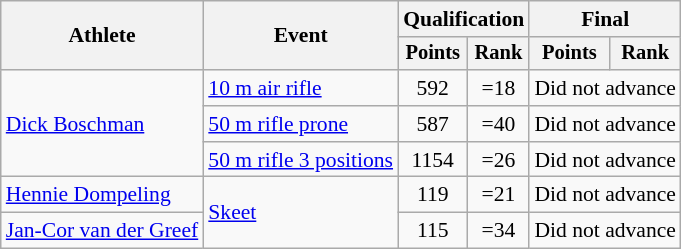<table class="wikitable" style="font-size:90%">
<tr>
<th rowspan="2">Athlete</th>
<th rowspan="2">Event</th>
<th colspan=2>Qualification</th>
<th colspan=2>Final</th>
</tr>
<tr style="font-size:95%">
<th>Points</th>
<th>Rank</th>
<th>Points</th>
<th>Rank</th>
</tr>
<tr align=center>
<td align=left rowspan=3><a href='#'>Dick Boschman</a></td>
<td align=left><a href='#'>10 m air rifle</a></td>
<td>592</td>
<td>=18</td>
<td colspan=2>Did not advance</td>
</tr>
<tr align=center>
<td align=left><a href='#'>50 m rifle prone</a></td>
<td>587</td>
<td>=40</td>
<td colspan=2>Did not advance</td>
</tr>
<tr align=center>
<td align=left><a href='#'>50 m rifle 3 positions</a></td>
<td>1154</td>
<td>=26</td>
<td colspan=2>Did not advance</td>
</tr>
<tr align=center>
<td align=left><a href='#'>Hennie Dompeling</a></td>
<td align=left rowspan=2><a href='#'>Skeet</a></td>
<td>119</td>
<td>=21</td>
<td colspan=2>Did not advance</td>
</tr>
<tr align=center>
<td align=left><a href='#'>Jan-Cor van der Greef</a></td>
<td>115</td>
<td>=34</td>
<td colspan=2>Did not advance</td>
</tr>
</table>
